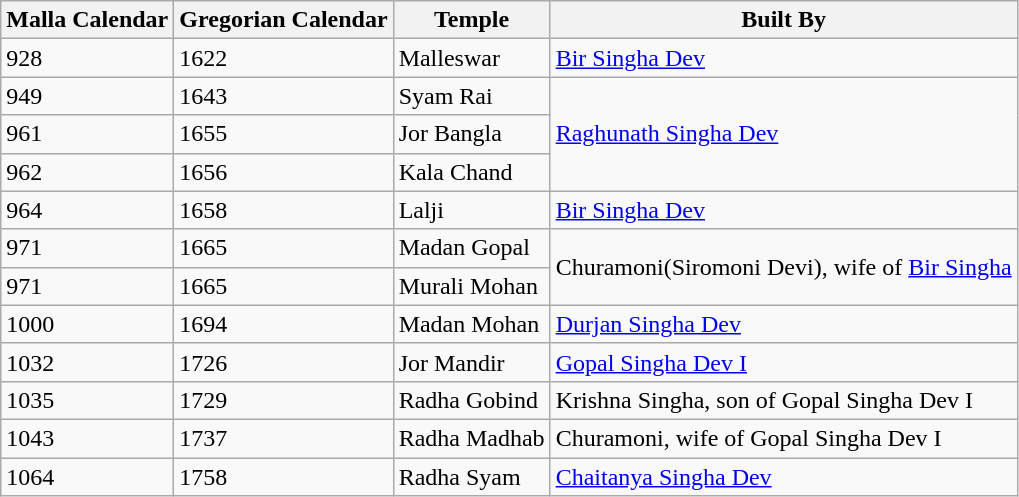<table class="wikitable">
<tr>
<th>Malla Calendar</th>
<th>Gregorian Calendar</th>
<th>Temple</th>
<th>Built By</th>
</tr>
<tr>
<td>928</td>
<td>1622</td>
<td>Malleswar</td>
<td><a href='#'>Bir Singha Dev</a></td>
</tr>
<tr>
<td>949</td>
<td>1643</td>
<td>Syam Rai</td>
<td rowspan="3"><a href='#'>Raghunath Singha Dev</a></td>
</tr>
<tr>
<td>961</td>
<td>1655</td>
<td>Jor Bangla</td>
</tr>
<tr>
<td>962</td>
<td>1656</td>
<td>Kala Chand</td>
</tr>
<tr>
<td>964</td>
<td>1658</td>
<td>Lalji</td>
<td><a href='#'>Bir Singha Dev</a></td>
</tr>
<tr>
<td>971</td>
<td>1665</td>
<td>Madan Gopal</td>
<td rowspan="2">Churamoni(Siromoni Devi), wife of <a href='#'>Bir Singha</a></td>
</tr>
<tr>
<td>971</td>
<td>1665</td>
<td>Murali Mohan</td>
</tr>
<tr>
<td>1000</td>
<td>1694</td>
<td>Madan Mohan</td>
<td><a href='#'>Durjan Singha Dev</a></td>
</tr>
<tr>
<td>1032</td>
<td>1726</td>
<td>Jor Mandir</td>
<td><a href='#'>Gopal Singha Dev I</a></td>
</tr>
<tr>
<td>1035</td>
<td>1729</td>
<td>Radha Gobind</td>
<td>Krishna Singha, son of Gopal Singha Dev I</td>
</tr>
<tr>
<td>1043</td>
<td>1737</td>
<td>Radha Madhab</td>
<td>Churamoni, wife of Gopal Singha Dev I</td>
</tr>
<tr>
<td>1064</td>
<td>1758</td>
<td>Radha Syam</td>
<td><a href='#'>Chaitanya Singha Dev</a></td>
</tr>
</table>
